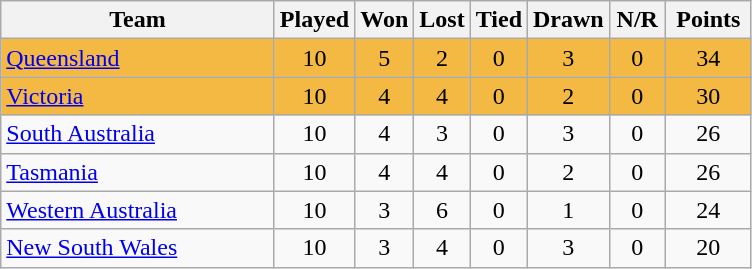<table class="wikitable" style="text-align:center;">
<tr>
<th width=175>Team</th>
<th style="width:30px;" abbr="Played">Played</th>
<th style="width:30px;" abbr="Won">Won</th>
<th style="width:30px;" abbr="Lost">Lost</th>
<th style="width:30px;" abbr="Tied">Tied</th>
<th style="width:30px;" abbr="Drawn">Drawn</th>
<th style="width:30px;" abbr="NR">N/R</th>
<th style="width:50px;" abbr="Points">Points</th>
</tr>
<tr style="background:#f4b942;">
<td style="text-align:left;"><a href='#'>Queensland</a></td>
<td>10</td>
<td>5</td>
<td>2</td>
<td>0</td>
<td>3</td>
<td>0</td>
<td>34</td>
</tr>
<tr style="background:#f4b942;">
<td style="text-align:left;"><a href='#'>Victoria</a></td>
<td>10</td>
<td>4</td>
<td>4</td>
<td>0</td>
<td>2</td>
<td>0</td>
<td>30</td>
</tr>
<tr>
<td style="text-align:left;"><a href='#'>South Australia</a></td>
<td>10</td>
<td>4</td>
<td>3</td>
<td>0</td>
<td>3</td>
<td>0</td>
<td>26</td>
</tr>
<tr>
<td style="text-align:left;"><a href='#'>Tasmania</a></td>
<td>10</td>
<td>4</td>
<td>4</td>
<td>0</td>
<td>2</td>
<td>0</td>
<td>26</td>
</tr>
<tr>
<td style="text-align:left;"><a href='#'>Western Australia</a></td>
<td>10</td>
<td>3</td>
<td>6</td>
<td>0</td>
<td>1</td>
<td>0</td>
<td>24</td>
</tr>
<tr>
<td style="text-align:left;"><a href='#'>New South Wales</a></td>
<td>10</td>
<td>3</td>
<td>4</td>
<td>0</td>
<td>3</td>
<td>0</td>
<td>20</td>
</tr>
</table>
